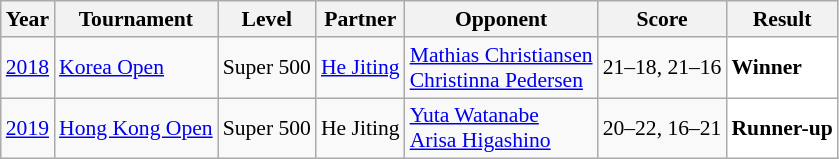<table class="sortable wikitable" style="font-size: 90%;">
<tr>
<th>Year</th>
<th>Tournament</th>
<th>Level</th>
<th>Partner</th>
<th>Opponent</th>
<th>Score</th>
<th>Result</th>
</tr>
<tr>
<td align="center"><a href='#'>2018</a></td>
<td align="left"><a href='#'>Korea Open</a></td>
<td align="left">Super 500</td>
<td align="left"> <a href='#'>He Jiting</a></td>
<td align="left"> <a href='#'>Mathias Christiansen</a><br> <a href='#'>Christinna Pedersen</a></td>
<td align="left">21–18, 21–16</td>
<td style="text-align:left; background:white"> <strong>Winner</strong></td>
</tr>
<tr>
<td align="center"><a href='#'>2019</a></td>
<td align="left"><a href='#'>Hong Kong Open</a></td>
<td align="left">Super 500</td>
<td align="left"> He Jiting</td>
<td align="left"> <a href='#'>Yuta Watanabe</a><br> <a href='#'>Arisa Higashino</a></td>
<td align="left">20–22, 16–21</td>
<td style="text-align:left; background:white"> <strong>Runner-up</strong></td>
</tr>
</table>
